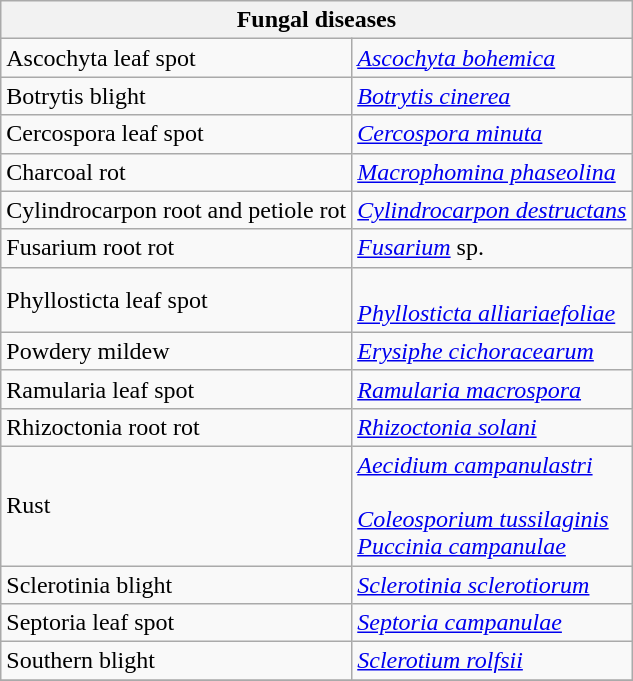<table class="wikitable" style="clear:left">
<tr>
<th colspan=2><strong>Fungal diseases</strong><br></th>
</tr>
<tr>
<td>Ascochyta leaf spot</td>
<td><em><a href='#'>Ascochyta bohemica</a></em></td>
</tr>
<tr>
<td>Botrytis blight</td>
<td><em><a href='#'>Botrytis cinerea</a></em></td>
</tr>
<tr>
<td>Cercospora leaf spot</td>
<td><em><a href='#'>Cercospora minuta</a></em></td>
</tr>
<tr>
<td>Charcoal rot</td>
<td><em><a href='#'>Macrophomina phaseolina</a></em></td>
</tr>
<tr>
<td>Cylindrocarpon root and petiole rot</td>
<td><em><a href='#'>Cylindrocarpon destructans</a></em></td>
</tr>
<tr>
<td>Fusarium root rot</td>
<td><em><a href='#'>Fusarium</a></em> sp.</td>
</tr>
<tr>
<td>Phyllosticta leaf spot</td>
<td><br><em><a href='#'>Phyllosticta alliariaefoliae</a></em></td>
</tr>
<tr>
<td>Powdery mildew</td>
<td><em><a href='#'>Erysiphe cichoracearum</a></em></td>
</tr>
<tr>
<td>Ramularia leaf spot</td>
<td><em><a href='#'>Ramularia macrospora</a></em></td>
</tr>
<tr>
<td>Rhizoctonia root rot</td>
<td><em><a href='#'>Rhizoctonia solani</a></em></td>
</tr>
<tr>
<td>Rust</td>
<td><em><a href='#'>Aecidium campanulastri</a></em><br><br><em><a href='#'>Coleosporium tussilaginis</a></em><br>
<em><a href='#'>Puccinia campanulae</a></em></td>
</tr>
<tr>
<td>Sclerotinia blight</td>
<td><em><a href='#'>Sclerotinia sclerotiorum</a></em></td>
</tr>
<tr>
<td>Septoria leaf spot</td>
<td><em><a href='#'>Septoria campanulae</a></em></td>
</tr>
<tr>
<td>Southern blight</td>
<td><em><a href='#'>Sclerotium rolfsii</a></em></td>
</tr>
<tr>
</tr>
</table>
